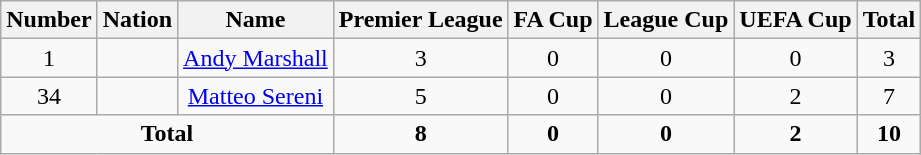<table class="wikitable" style="text-align:center">
<tr>
<th width=0%>Number</th>
<th width=0%>Nation</th>
<th width=0%>Name</th>
<th width=0%>Premier League</th>
<th width=0%>FA Cup</th>
<th width=0%>League Cup</th>
<th width=0%>UEFA Cup</th>
<th width=0%>Total</th>
</tr>
<tr>
<td>1</td>
<td></td>
<td><a href='#'>Andy Marshall</a></td>
<td>3</td>
<td>0</td>
<td>0</td>
<td>0</td>
<td>3</td>
</tr>
<tr>
<td>34</td>
<td></td>
<td><a href='#'>Matteo Sereni</a></td>
<td>5</td>
<td>0</td>
<td>0</td>
<td>2</td>
<td>7</td>
</tr>
<tr>
<td colspan=3><strong>Total</strong></td>
<td><strong>8</strong></td>
<td><strong>0</strong></td>
<td><strong>0</strong></td>
<td><strong>2</strong></td>
<td><strong>10</strong></td>
</tr>
</table>
